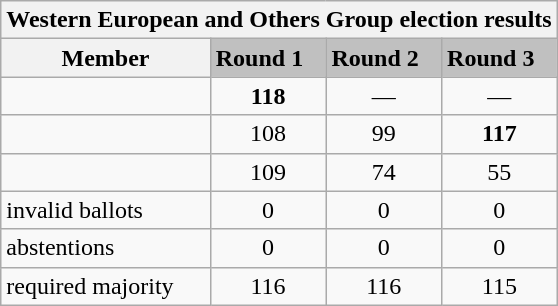<table class="wikitable collapsible">
<tr>
<th colspan="5">Western European and Others Group election results</th>
</tr>
<tr>
<th>Member</th>
<td style="background:silver;"><strong>Round 1</strong></td>
<td style="background:silver;"><strong>Round 2</strong></td>
<td style="background:silver;"><strong>Round 3</strong></td>
</tr>
<tr>
<td></td>
<td style="text-align:center;"><strong>118</strong></td>
<td style="text-align:center;">—</td>
<td style="text-align:center;">—</td>
</tr>
<tr>
<td></td>
<td style="text-align:center;">108</td>
<td style="text-align:center;">99</td>
<td style="text-align:center;"><strong>117</strong></td>
</tr>
<tr>
<td></td>
<td style="text-align:center;">109</td>
<td style="text-align:center;">74</td>
<td style="text-align:center;">55</td>
</tr>
<tr>
<td>invalid ballots</td>
<td style="text-align:center;">0</td>
<td style="text-align:center;">0</td>
<td style="text-align:center;">0</td>
</tr>
<tr>
<td>abstentions</td>
<td style="text-align:center;">0</td>
<td style="text-align:center;">0</td>
<td style="text-align:center;">0</td>
</tr>
<tr>
<td>required majority</td>
<td style="text-align:center;">116</td>
<td style="text-align:center;">116</td>
<td style="text-align:center;">115</td>
</tr>
</table>
